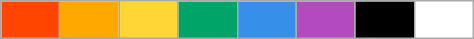<table class="wikitable">
<tr>
<th style="background-color:#ff4500; width: 2em;"> </th>
<th style="background-color:#ffa800; width: 2em;"> </th>
<th style="background-color:#ffd635; width: 2em;"> </th>
<th style="background-color:#00a368; width: 2em;"> </th>
<th style="background-color:#3690ea; width: 2em;"> </th>
<th style="background-color:#b44ac0; width: 2em;"> </th>
<th style="background-color:#000000; width: 2em;"> </th>
<th style="background-color:#ffffff; width: 2em;"> </th>
</tr>
</table>
